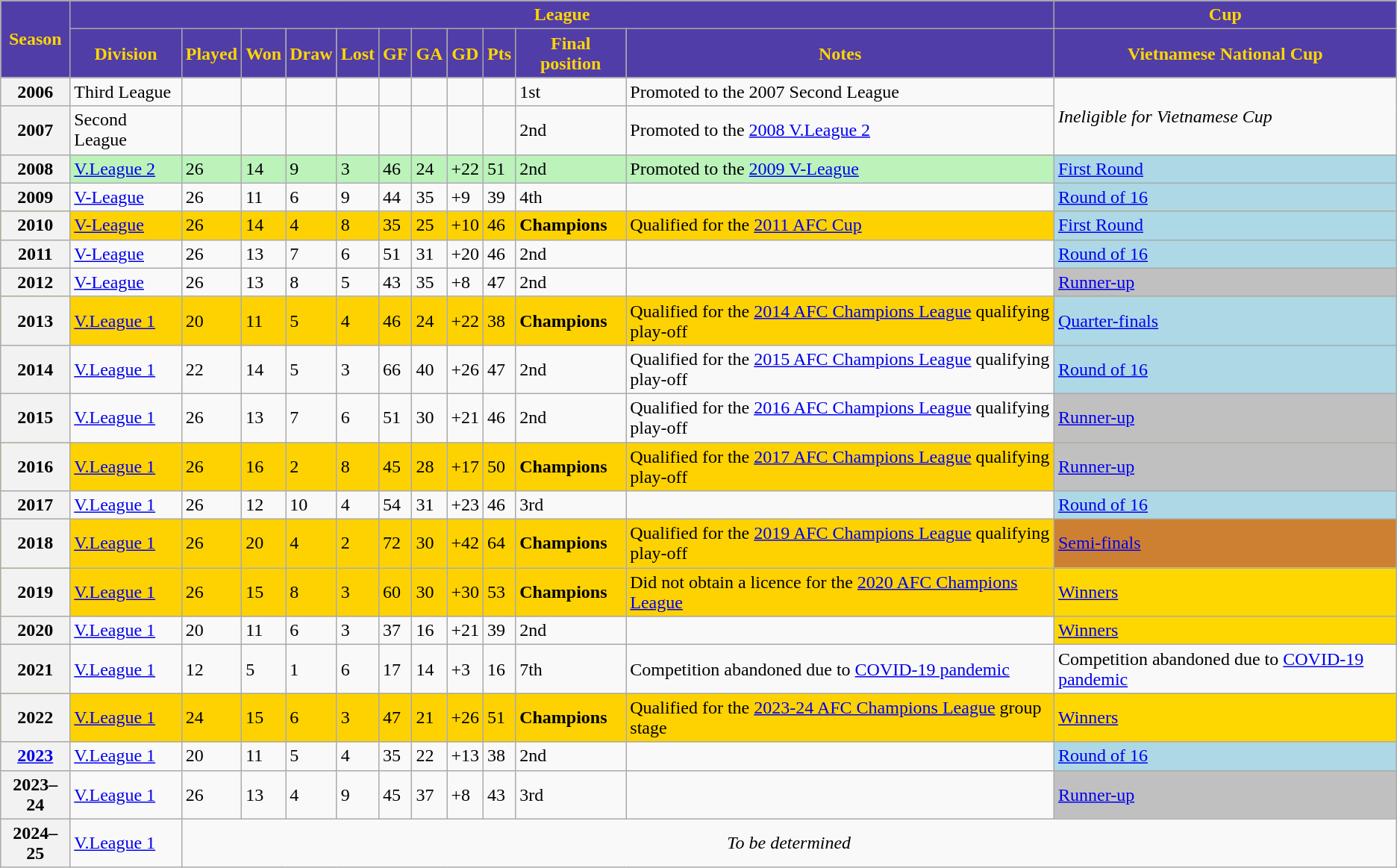<table class="wikitable">
<tr>
<th rowspan="2"; style="background:#513da7; color:#FFD700">Season</th>
<th colspan="11"; style="background:#513da7; color:#FFD700">League</th>
<th colspan="1"; style="background:#513da7; color:#FFD700">Cup</th>
</tr>
<tr>
<th style="background:#513da7; color:#FFD700">Division</th>
<th style="background:#513da7; color:#FFD700">Played</th>
<th style="background:#513da7; color:#FFD700">Won</th>
<th style="background:#513da7; color:#FFD700">Draw</th>
<th style="background:#513da7; color:#FFD700">Lost</th>
<th style="background:#513da7; color:#FFD700">GF</th>
<th style="background:#513da7; color:#FFD700">GA</th>
<th style="background:#513da7; color:#FFD700">GD</th>
<th style="background:#513da7; color:#FFD700">Pts</th>
<th style="background:#513da7; color:#FFD700">Final position</th>
<th style="background:#513da7; color:#FFD700">Notes</th>
<th style="background:#513da7; color:#FFD700">Vietnamese National Cup</th>
</tr>
<tr>
<th>2006</th>
<td>Third League</td>
<td></td>
<td></td>
<td></td>
<td></td>
<td></td>
<td></td>
<td></td>
<td></td>
<td>1st</td>
<td>Promoted to the 2007 Second League</td>
<td rowspan="2"><em>Ineligible for Vietnamese Cup</em></td>
</tr>
<tr>
<th>2007</th>
<td>Second League</td>
<td></td>
<td></td>
<td></td>
<td></td>
<td></td>
<td></td>
<td></td>
<td></td>
<td>2nd</td>
<td>Promoted to the <a href='#'>2008 V.League 2</a></td>
</tr>
<tr bgcolor=BBF3BB>
<th>2008</th>
<td><a href='#'>V.League 2</a></td>
<td>26</td>
<td>14</td>
<td>9</td>
<td>3</td>
<td>46</td>
<td>24</td>
<td>+22</td>
<td>51</td>
<td>2nd</td>
<td>Promoted to the <a href='#'>2009 V-League</a></td>
<td style="background:lightblue;"><a href='#'>First Round</a></td>
</tr>
<tr>
<th>2009</th>
<td><a href='#'>V-League</a></td>
<td>26</td>
<td>11</td>
<td>6</td>
<td>9</td>
<td>44</td>
<td>35</td>
<td>+9</td>
<td>39</td>
<td>4th</td>
<td></td>
<td style="background:lightblue;"><a href='#'>Round of 16</a></td>
</tr>
<tr bgcolor=#FECD23|>
<th>2010</th>
<td><a href='#'>V-League</a></td>
<td>26</td>
<td>14</td>
<td>4</td>
<td>8</td>
<td>35</td>
<td>25</td>
<td>+10</td>
<td>46</td>
<td><strong>Champions</strong></td>
<td>Qualified for the <a href='#'>2011 AFC Cup</a></td>
<td style="background:lightblue;"><a href='#'>First Round</a></td>
</tr>
<tr>
<th>2011</th>
<td><a href='#'>V-League</a></td>
<td>26</td>
<td>13</td>
<td>7</td>
<td>6</td>
<td>51</td>
<td>31</td>
<td>+20</td>
<td>46</td>
<td>2nd</td>
<td></td>
<td style="background:lightblue;"><a href='#'>Round of 16</a></td>
</tr>
<tr>
<th>2012</th>
<td><a href='#'>V-League</a></td>
<td>26</td>
<td>13</td>
<td>8</td>
<td>5</td>
<td>43</td>
<td>35</td>
<td>+8</td>
<td>47</td>
<td>2nd</td>
<td></td>
<td style="background:silver;"><a href='#'>Runner-up</a></td>
</tr>
<tr bgcolor=#FECD23|>
<th>2013</th>
<td><a href='#'>V.League 1</a></td>
<td>20</td>
<td>11</td>
<td>5</td>
<td>4</td>
<td>46</td>
<td>24</td>
<td>+22</td>
<td>38</td>
<td><strong>Champions</strong></td>
<td>Qualified for the <a href='#'>2014 AFC Champions League</a> qualifying play-off</td>
<td style="background:lightblue;"><a href='#'>Quarter-finals</a></td>
</tr>
<tr>
<th>2014</th>
<td><a href='#'>V.League 1</a></td>
<td>22</td>
<td>14</td>
<td>5</td>
<td>3</td>
<td>66</td>
<td>40</td>
<td>+26</td>
<td>47</td>
<td>2nd</td>
<td>Qualified for the <a href='#'>2015 AFC Champions League</a> qualifying play-off</td>
<td style="background:lightblue;"><a href='#'>Round of 16</a></td>
</tr>
<tr>
<th>2015</th>
<td><a href='#'>V.League 1</a></td>
<td>26</td>
<td>13</td>
<td>7</td>
<td>6</td>
<td>51</td>
<td>30</td>
<td>+21</td>
<td>46</td>
<td>2nd</td>
<td>Qualified for the <a href='#'>2016 AFC Champions League</a> qualifying play-off</td>
<td style="background:silver;"><a href='#'>Runner-up</a></td>
</tr>
<tr bgcolor=#FECD23|>
<th>2016</th>
<td><a href='#'>V.League 1</a></td>
<td>26</td>
<td>16</td>
<td>2</td>
<td>8</td>
<td>45</td>
<td>28</td>
<td>+17</td>
<td>50</td>
<td><strong>Champions</strong></td>
<td>Qualified for the <a href='#'>2017 AFC Champions League</a> qualifying play-off</td>
<td style="background:silver;"><a href='#'>Runner-up</a></td>
</tr>
<tr>
<th>2017</th>
<td><a href='#'>V.League 1</a></td>
<td>26</td>
<td>12</td>
<td>10</td>
<td>4</td>
<td>54</td>
<td>31</td>
<td>+23</td>
<td>46</td>
<td>3rd</td>
<td></td>
<td style="background:lightblue;"><a href='#'>Round of 16</a></td>
</tr>
<tr bgcolor=#FECD23|>
<th>2018</th>
<td><a href='#'>V.League 1</a></td>
<td>26</td>
<td>20</td>
<td>4</td>
<td>2</td>
<td>72</td>
<td>30</td>
<td>+42</td>
<td>64</td>
<td><strong>Champions</strong></td>
<td>Qualified for the <a href='#'>2019 AFC Champions League</a> qualifying play-off</td>
<td style="background:#CD7F32;"><a href='#'>Semi-finals</a></td>
</tr>
<tr bgcolor=#FECD23|>
<th>2019</th>
<td><a href='#'>V.League 1</a></td>
<td>26</td>
<td>15</td>
<td>8</td>
<td>3</td>
<td>60</td>
<td>30</td>
<td>+30</td>
<td>53</td>
<td><strong>Champions</strong></td>
<td>Did not obtain a licence for the <a href='#'>2020 AFC Champions League</a></td>
<td style="background:gold;"><a href='#'>Winners</a></td>
</tr>
<tr>
<th>2020</th>
<td><a href='#'>V.League 1</a></td>
<td>20</td>
<td>11</td>
<td>6</td>
<td>3</td>
<td>37</td>
<td>16</td>
<td>+21</td>
<td>39</td>
<td>2nd</td>
<td></td>
<td style="background:gold;"><a href='#'>Winners</a></td>
</tr>
<tr>
<th>2021</th>
<td><a href='#'>V.League 1</a></td>
<td>12</td>
<td>5</td>
<td>1</td>
<td>6</td>
<td>17</td>
<td>14</td>
<td>+3</td>
<td>16</td>
<td>7th</td>
<td>Competition abandoned due to <a href='#'>COVID-19 pandemic</a></td>
<td>Competition abandoned due to <a href='#'>COVID-19 pandemic</a></td>
</tr>
<tr bgcolor=#FECD23|>
<th>2022</th>
<td><a href='#'>V.League 1</a></td>
<td>24</td>
<td>15</td>
<td>6</td>
<td>3</td>
<td>47</td>
<td>21</td>
<td>+26</td>
<td>51</td>
<td><strong>Champions</strong></td>
<td>Qualified for the <a href='#'>2023-24 AFC Champions League</a> group stage</td>
<td Style="background:gold;"><a href='#'>Winners</a></td>
</tr>
<tr>
<th><a href='#'>2023</a></th>
<td><a href='#'>V.League 1</a></td>
<td>20</td>
<td>11</td>
<td>5</td>
<td>4</td>
<td>35</td>
<td>22</td>
<td>+13</td>
<td>38</td>
<td>2nd</td>
<td></td>
<td style="background:lightblue;"><a href='#'>Round of 16</a></td>
</tr>
<tr>
<th>2023–24</th>
<td><a href='#'>V.League 1</a></td>
<td>26</td>
<td>13</td>
<td>4</td>
<td>9</td>
<td>45</td>
<td>37</td>
<td>+8</td>
<td>43</td>
<td>3rd</td>
<td></td>
<td style="background:silver;"><a href='#'>Runner-up</a></td>
</tr>
<tr>
<th>2024–25</th>
<td><a href='#'>V.League 1</a></td>
<td colspan="11" align="center"><em>To be determined</em></td>
</tr>
</table>
